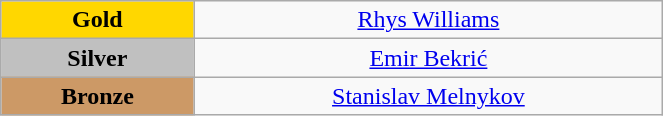<table class="wikitable" style=" text-align:center; " width="35%">
<tr>
<td bgcolor="gold"><strong>Gold</strong></td>
<td><a href='#'>Rhys Williams</a><br><small><em></em></small></td>
</tr>
<tr>
<td bgcolor="silver"><strong>Silver</strong></td>
<td><a href='#'>Emir Bekrić</a><br><small><em></em></small></td>
</tr>
<tr>
<td bgcolor="CC9966"><strong>Bronze</strong></td>
<td><a href='#'>Stanislav Melnykov</a><br><small><em></em></small></td>
</tr>
</table>
